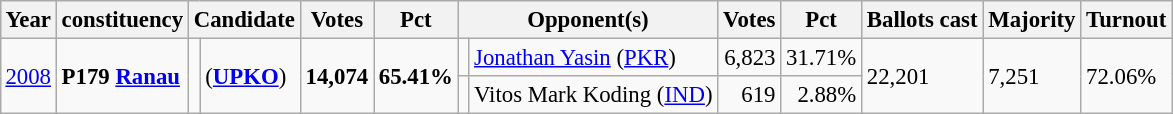<table class="wikitable" style="margin:0.5em ; font-size:95%">
<tr>
<th>Year</th>
<th>constituency</th>
<th colspan=2>Candidate</th>
<th>Votes</th>
<th>Pct</th>
<th colspan=2>Opponent(s)</th>
<th>Votes</th>
<th>Pct</th>
<th>Ballots cast</th>
<th>Majority</th>
<th>Turnout</th>
</tr>
<tr>
<td rowspan=2><a href='#'>2008</a></td>
<td rowspan=2><strong>P179 <a href='#'>Ranau</a></strong></td>
<td rowspan=2 ></td>
<td rowspan=2> (<a href='#'><strong>UPKO</strong></a>)</td>
<td rowspan=2 align="right"><strong>14,074</strong></td>
<td rowspan=2><strong>65.41%</strong></td>
<td></td>
<td><a href='#'>Jonathan Yasin</a> (<a href='#'>PKR</a>)</td>
<td align="right">6,823</td>
<td>31.71%</td>
<td rowspan=2>22,201</td>
<td rowspan=2>7,251</td>
<td rowspan=2>72.06%</td>
</tr>
<tr>
<td></td>
<td>Vitos Mark Koding (<a href='#'>IND</a>)</td>
<td align="right">619</td>
<td align="right">2.88%</td>
</tr>
</table>
